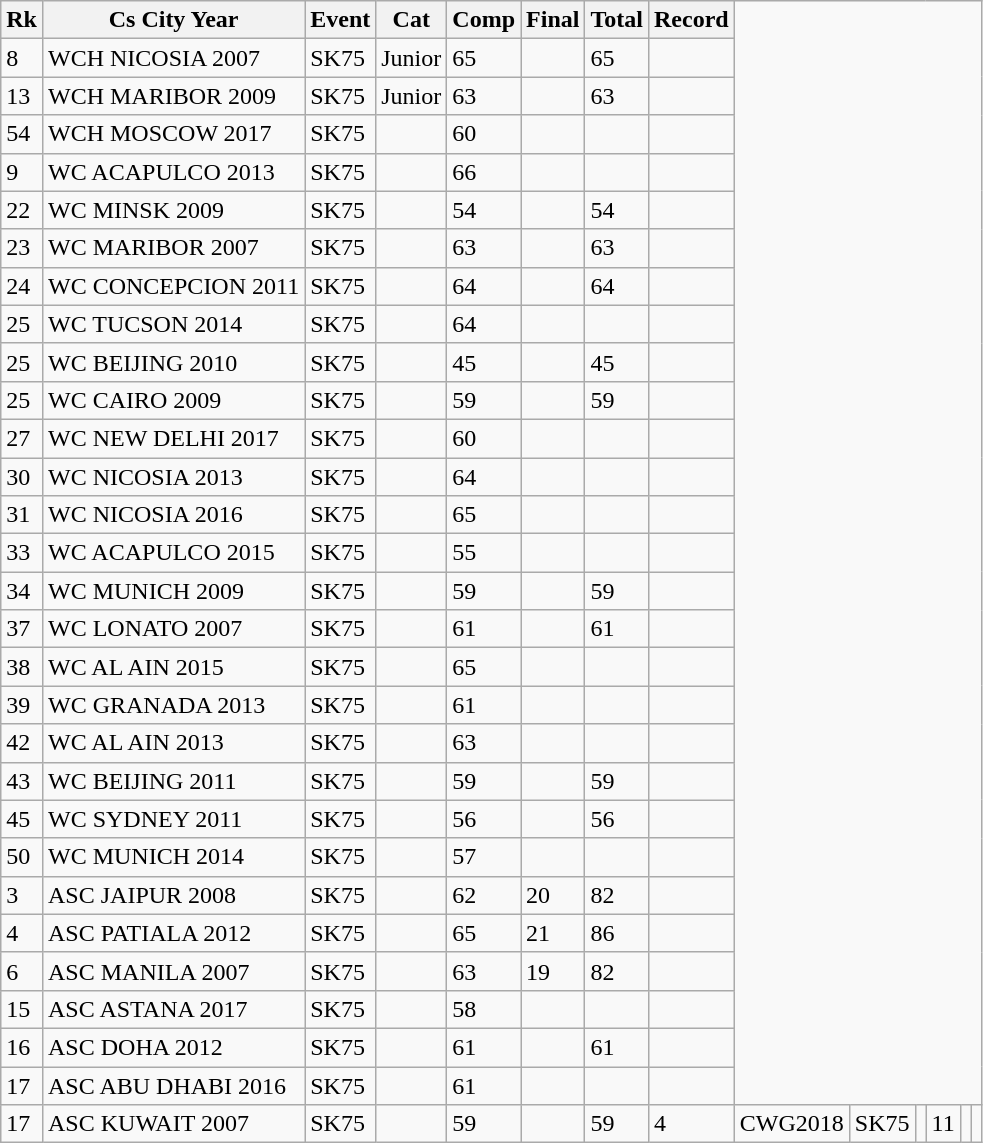<table class="wikitable">
<tr>
<th>Rk</th>
<th>Cs City Year</th>
<th>Event</th>
<th>Cat</th>
<th>Comp</th>
<th>Final</th>
<th>Total</th>
<th>Record</th>
</tr>
<tr>
<td>8</td>
<td>WCH NICOSIA 2007</td>
<td>SK75</td>
<td>Junior</td>
<td>65</td>
<td></td>
<td>65</td>
<td></td>
</tr>
<tr>
<td>13</td>
<td>WCH MARIBOR 2009</td>
<td>SK75</td>
<td>Junior</td>
<td>63</td>
<td></td>
<td>63</td>
<td></td>
</tr>
<tr>
<td>54</td>
<td>WCH MOSCOW 2017</td>
<td>SK75</td>
<td></td>
<td>60</td>
<td></td>
<td></td>
<td></td>
</tr>
<tr>
<td>9</td>
<td>WC ACAPULCO 2013</td>
<td>SK75</td>
<td></td>
<td>66</td>
<td></td>
<td></td>
<td></td>
</tr>
<tr>
<td>22</td>
<td>WC MINSK 2009</td>
<td>SK75</td>
<td></td>
<td>54</td>
<td></td>
<td>54</td>
<td></td>
</tr>
<tr>
<td>23</td>
<td>WC MARIBOR 2007</td>
<td>SK75</td>
<td></td>
<td>63</td>
<td></td>
<td>63</td>
<td></td>
</tr>
<tr>
<td>24</td>
<td>WC CONCEPCION 2011</td>
<td>SK75</td>
<td></td>
<td>64</td>
<td></td>
<td>64</td>
<td></td>
</tr>
<tr>
<td>25</td>
<td>WC TUCSON 2014</td>
<td>SK75</td>
<td></td>
<td>64</td>
<td></td>
<td></td>
<td></td>
</tr>
<tr>
<td>25</td>
<td>WC BEIJING 2010</td>
<td>SK75</td>
<td></td>
<td>45</td>
<td></td>
<td>45</td>
<td></td>
</tr>
<tr>
<td>25</td>
<td>WC CAIRO 2009</td>
<td>SK75</td>
<td></td>
<td>59</td>
<td></td>
<td>59</td>
<td></td>
</tr>
<tr>
<td>27</td>
<td>WC NEW DELHI 2017</td>
<td>SK75</td>
<td></td>
<td>60</td>
<td></td>
<td></td>
<td></td>
</tr>
<tr>
<td>30</td>
<td>WC NICOSIA 2013</td>
<td>SK75</td>
<td></td>
<td>64</td>
<td></td>
<td></td>
<td></td>
</tr>
<tr>
<td>31</td>
<td>WC NICOSIA 2016</td>
<td>SK75</td>
<td></td>
<td>65</td>
<td></td>
<td></td>
<td></td>
</tr>
<tr>
<td>33</td>
<td>WC ACAPULCO 2015</td>
<td>SK75</td>
<td></td>
<td>55</td>
<td></td>
<td></td>
<td></td>
</tr>
<tr>
<td>34</td>
<td>WC MUNICH 2009</td>
<td>SK75</td>
<td></td>
<td>59</td>
<td></td>
<td>59</td>
<td></td>
</tr>
<tr>
<td>37</td>
<td>WC LONATO 2007</td>
<td>SK75</td>
<td></td>
<td>61</td>
<td></td>
<td>61</td>
<td></td>
</tr>
<tr>
<td>38</td>
<td>WC AL AIN 2015</td>
<td>SK75</td>
<td></td>
<td>65</td>
<td></td>
<td></td>
<td></td>
</tr>
<tr>
<td>39</td>
<td>WC GRANADA 2013</td>
<td>SK75</td>
<td></td>
<td>61</td>
<td></td>
<td></td>
<td></td>
</tr>
<tr>
<td>42</td>
<td>WC AL AIN 2013</td>
<td>SK75</td>
<td></td>
<td>63</td>
<td></td>
<td></td>
<td></td>
</tr>
<tr>
<td>43</td>
<td>WC BEIJING 2011</td>
<td>SK75</td>
<td></td>
<td>59</td>
<td></td>
<td>59</td>
<td></td>
</tr>
<tr>
<td>45</td>
<td>WC SYDNEY 2011</td>
<td>SK75</td>
<td></td>
<td>56</td>
<td></td>
<td>56</td>
<td></td>
</tr>
<tr>
<td>50</td>
<td>WC MUNICH 2014</td>
<td>SK75</td>
<td></td>
<td>57</td>
<td></td>
<td></td>
<td></td>
</tr>
<tr>
<td>3</td>
<td>ASC JAIPUR 2008</td>
<td>SK75</td>
<td></td>
<td>62</td>
<td>20</td>
<td>82</td>
<td></td>
</tr>
<tr>
<td>4</td>
<td>ASC PATIALA 2012</td>
<td>SK75</td>
<td></td>
<td>65</td>
<td>21</td>
<td>86</td>
<td></td>
</tr>
<tr>
<td>6</td>
<td>ASC MANILA 2007</td>
<td>SK75</td>
<td></td>
<td>63</td>
<td>19</td>
<td>82</td>
<td></td>
</tr>
<tr>
<td>15</td>
<td>ASC ASTANA 2017</td>
<td>SK75</td>
<td></td>
<td>58</td>
<td></td>
<td></td>
<td></td>
</tr>
<tr>
<td>16</td>
<td>ASC DOHA 2012</td>
<td>SK75</td>
<td></td>
<td>61</td>
<td></td>
<td>61</td>
<td></td>
</tr>
<tr>
<td>17</td>
<td>ASC ABU DHABI 2016</td>
<td>SK75</td>
<td></td>
<td>61</td>
<td></td>
<td></td>
<td></td>
</tr>
<tr>
<td>17</td>
<td>ASC KUWAIT 2007</td>
<td>SK75</td>
<td></td>
<td>59</td>
<td></td>
<td>59</td>
<td>4</td>
<td>CWG2018</td>
<td>SK75</td>
<td></td>
<td>11</td>
<td></td>
<td></td>
</tr>
</table>
